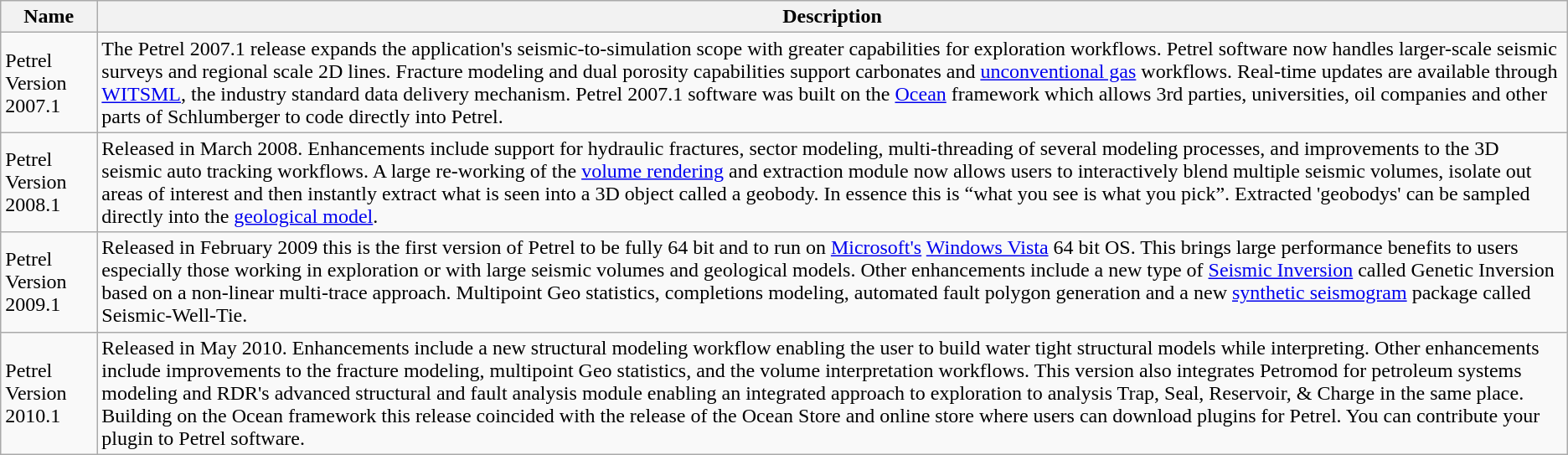<table class="wikitable">
<tr>
<th>Name</th>
<th>Description</th>
</tr>
<tr>
<td>Petrel Version 2007.1</td>
<td>The Petrel 2007.1 release expands the application's seismic-to-simulation scope with greater capabilities for exploration workflows.  Petrel software now handles larger-scale seismic surveys and regional scale 2D lines. Fracture modeling and dual porosity capabilities support carbonates and <a href='#'>unconventional gas</a> workflows. Real-time updates are available through <a href='#'>WITSML</a>, the industry standard data delivery mechanism. Petrel 2007.1 software was built on the <a href='#'>Ocean</a> framework which allows 3rd parties, universities, oil companies and other parts of Schlumberger to code directly into Petrel.</td>
</tr>
<tr>
<td>Petrel Version 2008.1</td>
<td>Released in March 2008.  Enhancements include support for hydraulic fractures, sector modeling, multi-threading of several modeling processes, and improvements to the 3D seismic auto tracking workflows. A large re-working of the <a href='#'>volume rendering</a> and extraction module now allows users to interactively blend multiple seismic volumes, isolate out areas of interest and then instantly extract what is seen into a 3D object called a geobody. In essence this is “what you see is what you pick”. Extracted 'geobodys' can be sampled directly into the <a href='#'>geological model</a>.</td>
</tr>
<tr>
<td>Petrel Version 2009.1</td>
<td>Released in February 2009 this is the first version of Petrel to be fully 64 bit and to run on <a href='#'>Microsoft's</a> <a href='#'>Windows Vista</a> 64 bit OS. This brings large performance benefits to users especially those working in exploration or with large seismic volumes and geological models. Other enhancements include a new type of <a href='#'>Seismic Inversion</a> called Genetic Inversion based on a non-linear multi-trace approach. Multipoint Geo statistics, completions modeling, automated fault polygon generation and a new <a href='#'>synthetic seismogram</a> package called Seismic-Well-Tie.</td>
</tr>
<tr>
<td>Petrel Version 2010.1</td>
<td>Released in May 2010.  Enhancements include a new structural modeling workflow enabling the user to build water tight structural models while interpreting. Other enhancements include improvements to the fracture modeling, multipoint Geo statistics, and the volume interpretation workflows. This version also integrates Petromod for petroleum systems modeling and RDR's advanced structural and fault analysis module enabling an integrated approach to exploration to analysis Trap, Seal, Reservoir, & Charge in the same place. Building on the Ocean framework this release coincided with the release of the Ocean Store and online store where users can download plugins for Petrel. You can contribute your plugin to Petrel software.</td>
</tr>
</table>
